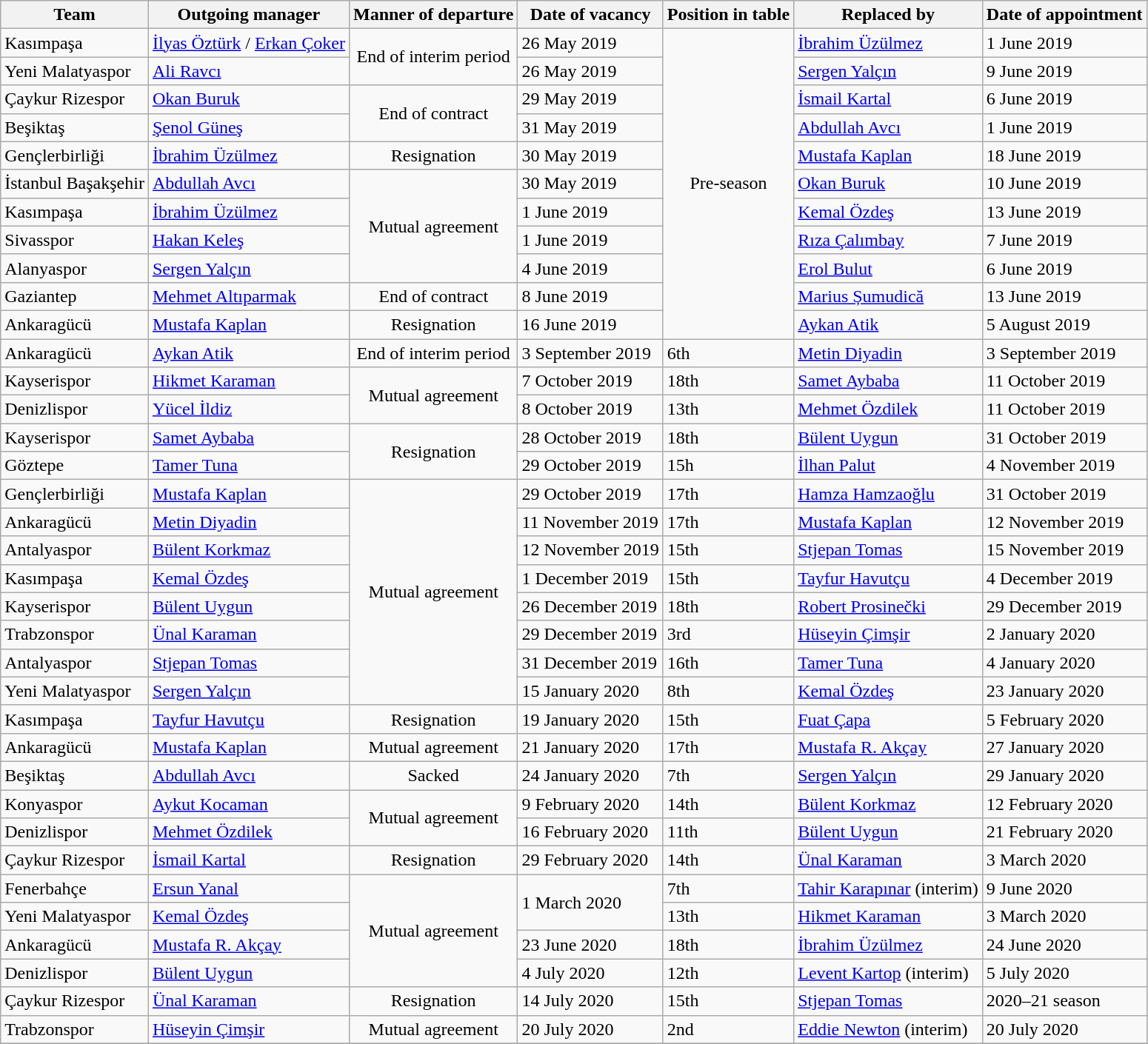<table class="wikitable">
<tr>
<th>Team</th>
<th>Outgoing manager</th>
<th>Manner of departure</th>
<th>Date of vacancy</th>
<th>Position in table</th>
<th>Replaced by</th>
<th>Date of appointment</th>
</tr>
<tr>
<td>Kasımpaşa</td>
<td> <a href='#'>İlyas Öztürk</a> / <a href='#'>Erkan Çoker</a></td>
<td align=center rowspan=2>End of interim period</td>
<td>26 May 2019</td>
<td align=center rowspan=11>Pre-season</td>
<td> <a href='#'>İbrahim Üzülmez</a></td>
<td>1 June 2019</td>
</tr>
<tr>
<td>Yeni Malatyaspor</td>
<td> <a href='#'>Ali Ravcı</a></td>
<td>26 May 2019</td>
<td> <a href='#'>Sergen Yalçın</a></td>
<td>9 June 2019</td>
</tr>
<tr>
<td>Çaykur Rizespor</td>
<td> <a href='#'>Okan Buruk</a></td>
<td align=center rowspan=2>End of contract</td>
<td>29 May 2019</td>
<td> <a href='#'>İsmail Kartal</a></td>
<td>6 June 2019</td>
</tr>
<tr>
<td>Beşiktaş</td>
<td> <a href='#'>Şenol Güneş</a></td>
<td>31 May 2019</td>
<td> <a href='#'>Abdullah Avcı</a></td>
<td>1 June 2019</td>
</tr>
<tr>
<td>Gençlerbirliği</td>
<td> <a href='#'>İbrahim Üzülmez</a></td>
<td align=center colspan=1>Resignation</td>
<td>30 May 2019</td>
<td> <a href='#'>Mustafa Kaplan</a></td>
<td>18 June 2019</td>
</tr>
<tr>
<td>İstanbul Başakşehir</td>
<td> <a href='#'>Abdullah Avcı</a></td>
<td align=center rowspan=4>Mutual agreement</td>
<td>30 May 2019</td>
<td> <a href='#'>Okan Buruk</a></td>
<td>10 June 2019</td>
</tr>
<tr>
<td>Kasımpaşa</td>
<td> <a href='#'>İbrahim Üzülmez</a></td>
<td>1 June 2019</td>
<td> <a href='#'>Kemal Özdeş</a></td>
<td>13 June 2019</td>
</tr>
<tr>
<td>Sivasspor</td>
<td> <a href='#'>Hakan Keleş</a></td>
<td>1 June 2019</td>
<td> <a href='#'>Rıza Çalımbay</a></td>
<td>7 June 2019</td>
</tr>
<tr>
<td>Alanyaspor</td>
<td> <a href='#'>Sergen Yalçın</a></td>
<td>4 June 2019</td>
<td> <a href='#'>Erol Bulut</a></td>
<td>6 June 2019</td>
</tr>
<tr>
<td>Gaziantep</td>
<td> <a href='#'>Mehmet Altıparmak</a></td>
<td align=center colspan=1>End of contract</td>
<td>8 June 2019</td>
<td> <a href='#'>Marius Șumudică</a></td>
<td>13 June 2019</td>
</tr>
<tr>
<td>Ankaragücü</td>
<td> <a href='#'>Mustafa Kaplan</a></td>
<td align=center colspan=1>Resignation</td>
<td>16 June 2019</td>
<td> <a href='#'>Aykan Atik</a></td>
<td>5 August 2019</td>
</tr>
<tr>
<td>Ankaragücü</td>
<td> <a href='#'>Aykan Atik</a></td>
<td align=center colspan=1>End of interim period</td>
<td>3 September 2019</td>
<td>6th</td>
<td> <a href='#'>Metin Diyadin</a></td>
<td>3 September 2019</td>
</tr>
<tr>
<td>Kayserispor</td>
<td> <a href='#'>Hikmet Karaman</a></td>
<td align=center rowspan=2>Mutual agreement</td>
<td>7 October 2019</td>
<td>18th</td>
<td> <a href='#'>Samet Aybaba</a></td>
<td>11 October 2019</td>
</tr>
<tr>
<td>Denizlispor</td>
<td> <a href='#'>Yücel İldiz</a></td>
<td>8 October 2019</td>
<td>13th</td>
<td> <a href='#'>Mehmet Özdilek</a></td>
<td>11 October 2019</td>
</tr>
<tr>
<td>Kayserispor</td>
<td> <a href='#'>Samet Aybaba</a></td>
<td align=center rowspan=2>Resignation</td>
<td>28 October 2019</td>
<td>18th</td>
<td> <a href='#'>Bülent Uygun</a></td>
<td>31 October 2019</td>
</tr>
<tr>
<td>Göztepe</td>
<td> <a href='#'>Tamer Tuna</a></td>
<td>29 October 2019</td>
<td>15h</td>
<td> <a href='#'>İlhan Palut</a></td>
<td>4 November 2019</td>
</tr>
<tr>
<td>Gençlerbirliği</td>
<td> <a href='#'>Mustafa Kaplan</a></td>
<td align=center rowspan=8>Mutual agreement</td>
<td>29 October 2019</td>
<td>17th</td>
<td> <a href='#'>Hamza Hamzaoğlu</a></td>
<td>31 October 2019</td>
</tr>
<tr>
<td>Ankaragücü</td>
<td> <a href='#'>Metin Diyadin</a></td>
<td>11 November 2019</td>
<td>17th</td>
<td> <a href='#'>Mustafa Kaplan</a></td>
<td>12 November 2019</td>
</tr>
<tr>
<td>Antalyaspor</td>
<td> <a href='#'>Bülent Korkmaz</a></td>
<td>12 November 2019</td>
<td>15th</td>
<td> <a href='#'>Stjepan Tomas</a></td>
<td>15 November 2019</td>
</tr>
<tr>
<td>Kasımpaşa</td>
<td> <a href='#'>Kemal Özdeş</a></td>
<td>1 December 2019</td>
<td>15th</td>
<td> <a href='#'>Tayfur Havutçu</a></td>
<td>4 December 2019</td>
</tr>
<tr>
<td>Kayserispor</td>
<td> <a href='#'>Bülent Uygun</a></td>
<td>26 December 2019</td>
<td>18th</td>
<td> <a href='#'>Robert Prosinečki</a></td>
<td>29 December 2019</td>
</tr>
<tr>
<td>Trabzonspor</td>
<td> <a href='#'>Ünal Karaman</a></td>
<td>29 December 2019</td>
<td>3rd</td>
<td> <a href='#'>Hüseyin Çimşir</a></td>
<td>2 January 2020</td>
</tr>
<tr>
<td>Antalyaspor</td>
<td> <a href='#'>Stjepan Tomas</a></td>
<td>31 December 2019</td>
<td>16th</td>
<td> <a href='#'>Tamer Tuna</a></td>
<td>4 January 2020</td>
</tr>
<tr>
<td>Yeni Malatyaspor</td>
<td> <a href='#'>Sergen Yalçın</a></td>
<td>15 January 2020</td>
<td>8th</td>
<td> <a href='#'>Kemal Özdeş</a></td>
<td>23 January 2020</td>
</tr>
<tr>
<td>Kasımpaşa</td>
<td> <a href='#'>Tayfur Havutçu</a></td>
<td align=center colspan=1>Resignation</td>
<td>19 January 2020</td>
<td>15th</td>
<td> <a href='#'>Fuat Çapa</a></td>
<td>5 February 2020</td>
</tr>
<tr>
<td>Ankaragücü</td>
<td> <a href='#'>Mustafa Kaplan</a></td>
<td align=center colspan=1>Mutual agreement</td>
<td>21 January 2020</td>
<td>17th</td>
<td> <a href='#'>Mustafa R. Akçay</a></td>
<td>27 January 2020</td>
</tr>
<tr>
<td>Beşiktaş</td>
<td> <a href='#'>Abdullah Avcı</a></td>
<td align=center colspan=1>Sacked</td>
<td>24 January 2020</td>
<td>7th</td>
<td> <a href='#'>Sergen Yalçın</a></td>
<td>29 January 2020</td>
</tr>
<tr>
<td>Konyaspor</td>
<td> <a href='#'>Aykut Kocaman</a></td>
<td align=center rowspan=2>Mutual agreement</td>
<td>9 February 2020</td>
<td>14th</td>
<td> <a href='#'>Bülent Korkmaz</a></td>
<td>12 February 2020</td>
</tr>
<tr>
<td>Denizlispor</td>
<td> <a href='#'>Mehmet Özdilek</a></td>
<td>16 February 2020</td>
<td>11th</td>
<td> <a href='#'>Bülent Uygun</a></td>
<td>21 February 2020</td>
</tr>
<tr>
<td>Çaykur Rizespor</td>
<td> <a href='#'>İsmail Kartal</a></td>
<td align=center colspan=1>Resignation</td>
<td>29 February 2020</td>
<td>14th</td>
<td> <a href='#'>Ünal Karaman</a></td>
<td>3 March 2020</td>
</tr>
<tr>
<td>Fenerbahçe</td>
<td> <a href='#'>Ersun Yanal</a></td>
<td align=center rowspan=4>Mutual agreement</td>
<td rowspan=2>1 March 2020</td>
<td>7th</td>
<td> <a href='#'>Tahir Karapınar</a> (interim)</td>
<td>9 June 2020</td>
</tr>
<tr>
<td>Yeni Malatyaspor</td>
<td> <a href='#'>Kemal Özdeş</a></td>
<td>13th</td>
<td> <a href='#'>Hikmet Karaman</a></td>
<td>3 March 2020</td>
</tr>
<tr>
<td>Ankaragücü</td>
<td> <a href='#'>Mustafa R. Akçay</a></td>
<td>23 June 2020</td>
<td>18th</td>
<td> <a href='#'>İbrahim Üzülmez</a></td>
<td>24 June 2020</td>
</tr>
<tr>
<td>Denizlispor</td>
<td> <a href='#'>Bülent Uygun</a></td>
<td>4 July 2020</td>
<td>12th</td>
<td> <a href='#'>Levent Kartop</a> (interim)</td>
<td>5 July 2020</td>
</tr>
<tr>
<td>Çaykur Rizespor</td>
<td> <a href='#'>Ünal Karaman</a></td>
<td align=center colspan=1>Resignation</td>
<td>14 July 2020</td>
<td>15th</td>
<td> <a href='#'>Stjepan Tomas</a></td>
<td>2020–21 season</td>
</tr>
<tr>
<td>Trabzonspor</td>
<td> <a href='#'>Hüseyin Çimşir</a></td>
<td align=center>Mutual agreement</td>
<td>20 July 2020</td>
<td>2nd</td>
<td> <a href='#'>Eddie Newton</a> (interim)</td>
<td>20 July 2020</td>
</tr>
<tr>
</tr>
</table>
